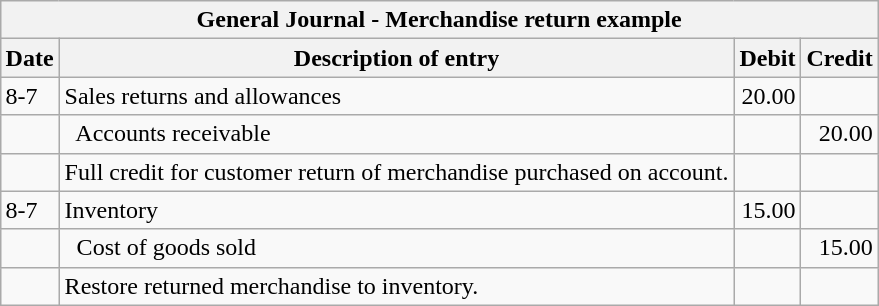<table class="wikitable" style="float:right">
<tr>
<th colspan="4">General Journal - Merchandise return example</th>
</tr>
<tr>
<th>Date</th>
<th>Description of entry</th>
<th>Debit</th>
<th>Credit</th>
</tr>
<tr>
<td>8-7</td>
<td>Sales returns and allowances</td>
<td align="right">20.00</td>
<td></td>
</tr>
<tr>
<td></td>
<td>  Accounts receivable</td>
<td></td>
<td align="right">20.00</td>
</tr>
<tr>
<td></td>
<td>Full credit for customer return of merchandise purchased on account.</td>
<td></td>
<td></td>
</tr>
<tr>
<td>8-7</td>
<td>Inventory</td>
<td align="right">15.00</td>
<td></td>
</tr>
<tr>
<td></td>
<td>  Cost of goods sold</td>
<td></td>
<td align="right">15.00</td>
</tr>
<tr>
<td></td>
<td>Restore returned merchandise to inventory.</td>
<td></td>
<td></td>
</tr>
</table>
